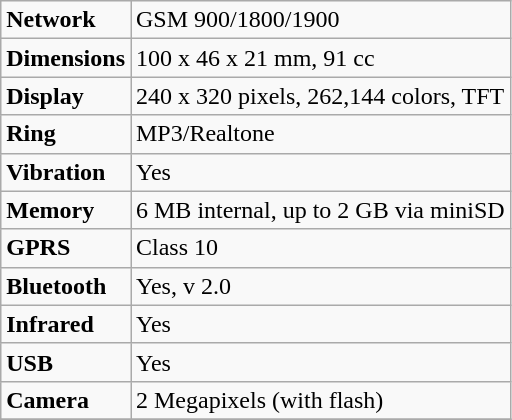<table class="wikitable">
<tr>
<td><strong>Network</strong></td>
<td align="left">GSM 900/1800/1900</td>
</tr>
<tr>
<td><strong>Dimensions</strong></td>
<td align="left">100 x 46 x 21 mm, 91 cc</td>
</tr>
<tr>
<td><strong>Display</strong></td>
<td align="left">240 x 320 pixels, 262,144 colors, TFT</td>
</tr>
<tr>
<td><strong>Ring</strong></td>
<td align="left">MP3/Realtone</td>
</tr>
<tr>
<td><strong>Vibration</strong></td>
<td align="left">Yes</td>
</tr>
<tr>
<td><strong>Memory</strong></td>
<td align="left">6 MB internal, up to 2 GB via miniSD</td>
</tr>
<tr>
<td><strong>GPRS</strong></td>
<td align="left">Class 10</td>
</tr>
<tr>
<td><strong>Bluetooth</strong></td>
<td align="left">Yes, v 2.0</td>
</tr>
<tr>
<td><strong>Infrared</strong></td>
<td align="left">Yes</td>
</tr>
<tr>
<td><strong>USB</strong></td>
<td align="left">Yes</td>
</tr>
<tr>
<td><strong>Camera</strong></td>
<td align="left">2 Megapixels (with flash)</td>
</tr>
<tr>
</tr>
</table>
